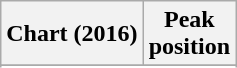<table class="wikitable sortable plainrowheaders" style="text-align:center">
<tr>
<th scope="col">Chart (2016)</th>
<th scope="col">Peak<br> position</th>
</tr>
<tr>
</tr>
<tr>
</tr>
<tr>
</tr>
<tr>
</tr>
<tr>
</tr>
</table>
